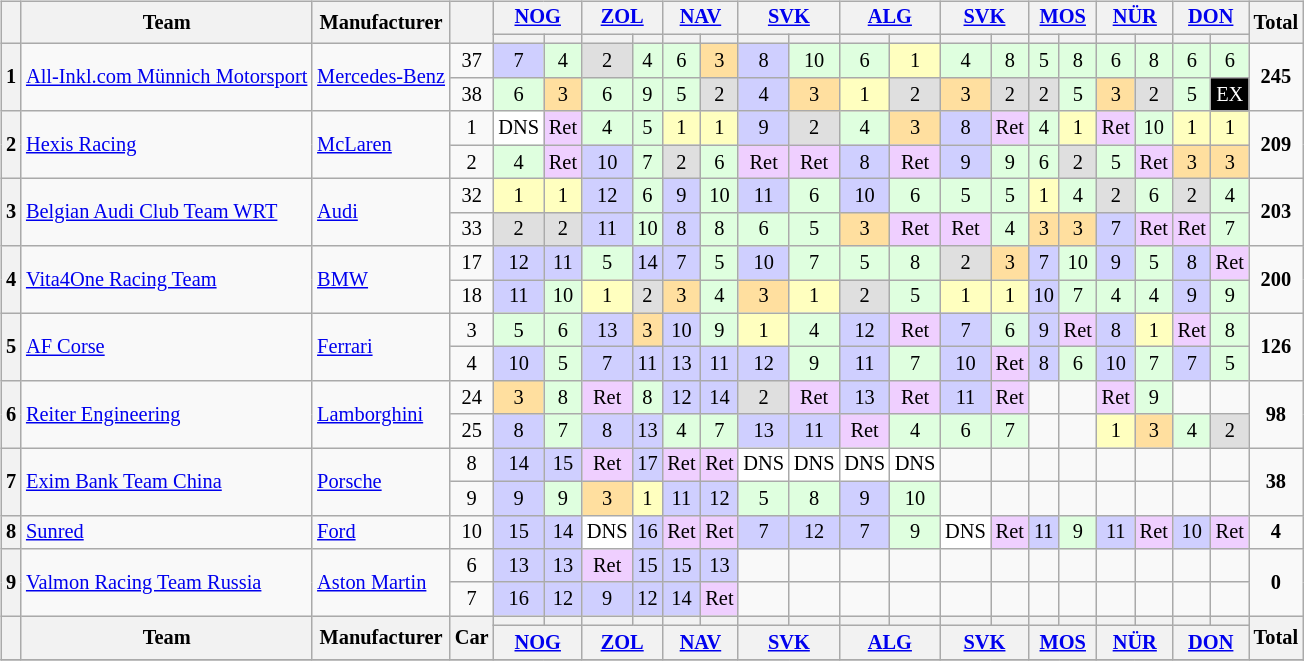<table>
<tr>
<td valign="top"><br><table class="wikitable" style="font-size: 85%; text-align:center;">
<tr>
<th rowspan=2></th>
<th rowspan=2>Team</th>
<th rowspan=2>Manufacturer</th>
<th rowspan=2></th>
<th colspan=2><a href='#'>NOG</a><br></th>
<th colspan=2><a href='#'>ZOL</a><br></th>
<th colspan=2><a href='#'>NAV</a><br></th>
<th colspan=2><a href='#'>SVK</a><br></th>
<th colspan=2><a href='#'>ALG</a><br></th>
<th colspan=2><a href='#'>SVK</a><br></th>
<th colspan=2><a href='#'>MOS</a><br></th>
<th colspan=2><a href='#'>NÜR</a><br></th>
<th colspan=2><a href='#'>DON</a><br></th>
<th rowspan=2>Total</th>
</tr>
<tr>
<th></th>
<th></th>
<th></th>
<th></th>
<th></th>
<th></th>
<th></th>
<th></th>
<th></th>
<th></th>
<th></th>
<th></th>
<th></th>
<th></th>
<th></th>
<th></th>
<th></th>
<th></th>
</tr>
<tr>
<th rowspan=2>1</th>
<td rowspan=2 align="left"> <a href='#'>All-Inkl.com Münnich Motorsport</a></td>
<td rowspan=2 align="left"><a href='#'>Mercedes-Benz</a></td>
<td>37</td>
<td style="background:#CFCFFF;">7</td>
<td style="background:#DFFFDF;">4</td>
<td style="background:#DFDFDF;">2</td>
<td style="background:#DFFFDF;">4</td>
<td style="background:#DFFFDF;">6</td>
<td style="background:#FFDF9F;">3</td>
<td style="background:#CFCFFF;">8</td>
<td style="background:#DFFFDF;">10</td>
<td style="background:#DFFFDF;">6</td>
<td style="background:#FFFFBF;">1</td>
<td style="background:#DFFFDF;">4</td>
<td style="background:#DFFFDF;">8</td>
<td style="background:#DFFFDF;">5</td>
<td style="background:#DFFFDF;">8</td>
<td style="background:#DFFFDF;">6</td>
<td style="background:#DFFFDF;">8</td>
<td style="background:#DFFFDF;">6</td>
<td style="background:#DFFFDF;">6</td>
<td rowspan=2><strong>245</strong></td>
</tr>
<tr>
<td>38</td>
<td style="background:#DFFFDF;">6</td>
<td style="background:#FFDF9F;">3</td>
<td style="background:#DFFFDF;">6</td>
<td style="background:#DFFFDF;">9</td>
<td style="background:#DFFFDF;">5</td>
<td style="background:#DFDFDF;">2</td>
<td style="background:#CFCFFF;">4</td>
<td style="background:#FFDF9F;">3</td>
<td style="background:#FFFFBF;">1</td>
<td style="background:#DFDFDF;">2</td>
<td style="background:#FFDF9F;">3</td>
<td style="background:#DFDFDF;">2</td>
<td style="background:#DFDFDF;">2</td>
<td style="background:#DFFFDF;">5</td>
<td style="background:#FFDF9F;">3</td>
<td style="background:#DFDFDF;">2</td>
<td style="background:#DFFFDF;">5</td>
<td style="background:#000000; color:white;">EX</td>
</tr>
<tr>
<th rowspan=2>2</th>
<td rowspan=2 align="left"> <a href='#'>Hexis Racing</a></td>
<td rowspan=2 align="left"><a href='#'>McLaren</a></td>
<td>1</td>
<td style="background:#FFFFFF;">DNS</td>
<td style="background:#EFCFFF;">Ret</td>
<td style="background:#DFFFDF;">4</td>
<td style="background:#DFFFDF;">5</td>
<td style="background:#FFFFBF;">1</td>
<td style="background:#FFFFBF;">1</td>
<td style="background:#CFCFFF;">9</td>
<td style="background:#DFDFDF;">2</td>
<td style="background:#DFFFDF;">4</td>
<td style="background:#FFDF9F;">3</td>
<td style="background:#CFCFFF;">8</td>
<td style="background:#EFCFFF;">Ret</td>
<td style="background:#DFFFDF;">4</td>
<td style="background:#FFFFBF;">1</td>
<td style="background:#EFCFFF;">Ret</td>
<td style="background:#DFFFDF;">10</td>
<td style="background:#FFFFBF;">1</td>
<td style="background:#FFFFBF;">1</td>
<td rowspan=2><strong>209</strong></td>
</tr>
<tr>
<td>2</td>
<td style="background:#DFFFDF;">4</td>
<td style="background:#EFCFFF;">Ret</td>
<td style="background:#CFCFFF;">10</td>
<td style="background:#DFFFDF;">7</td>
<td style="background:#DFDFDF;">2</td>
<td style="background:#DFFFDF;">6</td>
<td style="background:#EFCFFF;">Ret</td>
<td style="background:#EFCFFF;">Ret</td>
<td style="background:#CFCFFF;">8</td>
<td style="background:#EFCFFF;">Ret</td>
<td style="background:#CFCFFF;">9</td>
<td style="background:#DFFFDF;">9</td>
<td style="background:#DFFFDF;">6</td>
<td style="background:#DFDFDF;">2</td>
<td style="background:#DFFFDF;">5</td>
<td style="background:#EFCFFF;">Ret</td>
<td style="background:#FFDF9F;">3</td>
<td style="background:#FFDF9F;">3</td>
</tr>
<tr>
<th rowspan=2>3</th>
<td rowspan=2 align="left"> <a href='#'>Belgian Audi Club Team WRT</a></td>
<td rowspan=2 align="left"><a href='#'>Audi</a></td>
<td>32</td>
<td style="background:#FFFFBF;">1</td>
<td style="background:#FFFFBF;">1</td>
<td style="background:#CFCFFF;">12</td>
<td style="background:#DFFFDF;">6</td>
<td style="background:#CFCFFF;">9</td>
<td style="background:#DFFFDF;">10</td>
<td style="background:#CFCFFF;">11</td>
<td style="background:#DFFFDF;">6</td>
<td style="background:#CFCFFF;">10</td>
<td style="background:#DFFFDF;">6</td>
<td style="background:#DFFFDF;">5</td>
<td style="background:#DFFFDF;">5</td>
<td style="background:#FFFFBF;">1</td>
<td style="background:#DFFFDF;">4</td>
<td style="background:#DFDFDF;">2</td>
<td style="background:#DFFFDF;">6</td>
<td style="background:#DFDFDF;">2</td>
<td style="background:#DFFFDF;">4</td>
<td rowspan=2><strong>203</strong></td>
</tr>
<tr>
<td>33</td>
<td style="background:#DFDFDF;">2</td>
<td style="background:#DFDFDF;">2</td>
<td style="background:#CFCFFF;">11</td>
<td style="background:#DFFFDF;">10</td>
<td style="background:#CFCFFF;">8</td>
<td style="background:#DFFFDF;">8</td>
<td style="background:#DFFFDF;">6</td>
<td style="background:#DFFFDF;">5</td>
<td style="background:#FFDF9F;">3</td>
<td style="background:#EFCFFF;">Ret</td>
<td style="background:#EFCFFF;">Ret</td>
<td style="background:#DFFFDF;">4</td>
<td style="background:#FFDF9F;">3</td>
<td style="background:#FFDF9F;">3</td>
<td style="background:#CFCFFF;">7</td>
<td style="background:#EFCFFF;">Ret</td>
<td style="background:#EFCFFF;">Ret</td>
<td style="background:#DFFFDF;">7</td>
</tr>
<tr>
<th rowspan=2>4</th>
<td rowspan=2 align="left"> <a href='#'>Vita4One Racing Team</a></td>
<td rowspan=2 align="left"><a href='#'>BMW</a></td>
<td>17</td>
<td style="background:#CFCFFF;">12</td>
<td style="background:#CFCFFF;">11</td>
<td style="background:#DFFFDF;">5</td>
<td style="background:#CFCFFF;">14</td>
<td style="background:#CFCFFF;">7</td>
<td style="background:#DFFFDF;">5</td>
<td style="background:#CFCFFF;">10</td>
<td style="background:#DFFFDF;">7</td>
<td style="background:#DFFFDF;">5</td>
<td style="background:#DFFFDF;">8</td>
<td style="background:#DFDFDF;">2</td>
<td style="background:#FFDF9F;">3</td>
<td style="background:#CFCFFF;">7</td>
<td style="background:#DFFFDF;">10</td>
<td style="background:#CFCFFF;">9</td>
<td style="background:#DFFFDF;">5</td>
<td style="background:#CFCFFF;">8</td>
<td style="background:#EFCFFF;">Ret</td>
<td rowspan=2><strong>200</strong></td>
</tr>
<tr>
<td>18</td>
<td style="background:#CFCFFF;">11</td>
<td style="background:#DFFFDF;">10</td>
<td style="background:#FFFFBF;">1</td>
<td style="background:#DFDFDF;">2</td>
<td style="background:#FFDF9F;">3</td>
<td style="background:#DFFFDF;">4</td>
<td style="background:#FFDF9F;">3</td>
<td style="background:#FFFFBF;">1</td>
<td style="background:#DFDFDF;">2</td>
<td style="background:#DFFFDF;">5</td>
<td style="background:#FFFFBF;">1</td>
<td style="background:#FFFFBF;">1</td>
<td style="background:#CFCFFF;">10</td>
<td style="background:#DFFFDF;">7</td>
<td style="background:#DFFFDF;">4</td>
<td style="background:#DFFFDF;">4</td>
<td style="background:#CFCFFF;">9</td>
<td style="background:#DFFFDF;">9</td>
</tr>
<tr>
<th rowspan=2>5</th>
<td rowspan=2 align="left"> <a href='#'>AF Corse</a></td>
<td rowspan=2 align="left"><a href='#'>Ferrari</a></td>
<td>3</td>
<td style="background:#DFFFDF;">5</td>
<td style="background:#DFFFDF;">6</td>
<td style="background:#CFCFFF;">13</td>
<td style="background:#FFDF9F;">3</td>
<td style="background:#CFCFFF;">10</td>
<td style="background:#DFFFDF;">9</td>
<td style="background:#FFFFBF;">1</td>
<td style="background:#DFFFDF;">4</td>
<td style="background:#CFCFFF;">12</td>
<td style="background:#EFCFFF;">Ret</td>
<td style="background:#CFCFFF;">7</td>
<td style="background:#DFFFDF;">6</td>
<td style="background:#CFCFFF;">9</td>
<td style="background:#EFCFFF;">Ret</td>
<td style="background:#CFCFFF;">8</td>
<td style="background:#FFFFBF;">1</td>
<td style="background:#EFCFFF;">Ret</td>
<td style="background:#DFFFDF;">8</td>
<td rowspan=2><strong>126</strong></td>
</tr>
<tr>
<td>4</td>
<td style="background:#CFCFFF;">10</td>
<td style="background:#DFFFDF;">5</td>
<td style="background:#CFCFFF;">7</td>
<td style="background:#CFCFFF;">11</td>
<td style="background:#CFCFFF;">13</td>
<td style="background:#CFCFFF;">11</td>
<td style="background:#CFCFFF;">12</td>
<td style="background:#DFFFDF;">9</td>
<td style="background:#CFCFFF;">11</td>
<td style="background:#DFFFDF;">7</td>
<td style="background:#CFCFFF;">10</td>
<td style="background:#EFCFFF;">Ret</td>
<td style="background:#CFCFFF;">8</td>
<td style="background:#DFFFDF;">6</td>
<td style="background:#CFCFFF;">10</td>
<td style="background:#DFFFDF;">7</td>
<td style="background:#CFCFFF;">7</td>
<td style="background:#DFFFDF;">5</td>
</tr>
<tr>
<th rowspan=2>6</th>
<td rowspan=2 align="left"> <a href='#'>Reiter Engineering</a></td>
<td rowspan=2 align="left"><a href='#'>Lamborghini</a></td>
<td>24</td>
<td style="background:#FFDF9F;">3</td>
<td style="background:#DFFFDF;">8</td>
<td style="background:#EFCFFF;">Ret</td>
<td style="background:#DFFFDF;">8</td>
<td style="background:#CFCFFF;">12</td>
<td style="background:#CFCFFF;">14</td>
<td style="background:#DFDFDF;">2</td>
<td style="background:#EFCFFF;">Ret</td>
<td style="background:#CFCFFF;">13</td>
<td style="background:#EFCFFF;">Ret</td>
<td style="background:#CFCFFF;">11</td>
<td style="background:#EFCFFF;">Ret</td>
<td></td>
<td></td>
<td style="background:#EFCFFF;">Ret</td>
<td style="background:#DFFFDF;">9</td>
<td></td>
<td></td>
<td rowspan=2><strong>98</strong></td>
</tr>
<tr>
<td>25</td>
<td style="background:#CFCFFF;">8</td>
<td style="background:#DFFFDF;">7</td>
<td style="background:#CFCFFF;">8</td>
<td style="background:#CFCFFF;">13</td>
<td style="background:#DFFFDF;">4</td>
<td style="background:#DFFFDF;">7</td>
<td style="background:#CFCFFF;">13</td>
<td style="background:#CFCFFF;">11</td>
<td style="background:#EFCFFF;">Ret</td>
<td style="background:#DFFFDF;">4</td>
<td style="background:#DFFFDF;">6</td>
<td style="background:#DFFFDF;">7</td>
<td></td>
<td></td>
<td style="background:#FFFFBF;">1</td>
<td style="background:#FFDF9F;">3</td>
<td style="background:#DFFFDF;">4</td>
<td style="background:#DFDFDF;">2</td>
</tr>
<tr>
<th rowspan=2>7</th>
<td rowspan=2 align="left"> <a href='#'>Exim Bank Team China</a></td>
<td rowspan=2 align="left"><a href='#'>Porsche</a></td>
<td>8</td>
<td style="background:#CFCFFF;">14</td>
<td style="background:#CFCFFF;">15</td>
<td style="background:#EFCFFF;">Ret</td>
<td style="background:#CFCFFF;">17</td>
<td style="background:#EFCFFF;">Ret</td>
<td style="background:#EFCFFF;">Ret</td>
<td style="background:#FFFFFF;">DNS</td>
<td style="background:#FFFFFF;">DNS</td>
<td style="background:#FFFFFF;">DNS</td>
<td style="background:#FFFFFF;">DNS</td>
<td></td>
<td></td>
<td></td>
<td></td>
<td></td>
<td></td>
<td></td>
<td></td>
<td rowspan=2><strong>38</strong></td>
</tr>
<tr>
<td>9</td>
<td style="background:#CFCFFF;">9</td>
<td style="background:#DFFFDF;">9</td>
<td style="background:#FFDF9F;">3</td>
<td style="background:#FFFFBF;">1</td>
<td style="background:#CFCFFF;">11</td>
<td style="background:#CFCFFF;">12</td>
<td style="background:#DFFFDF;">5</td>
<td style="background:#DFFFDF;">8</td>
<td style="background:#CFCFFF;">9</td>
<td style="background:#DFFFDF;">10</td>
<td></td>
<td></td>
<td></td>
<td></td>
<td></td>
<td></td>
<td></td>
<td></td>
</tr>
<tr>
<th>8</th>
<td align=left> <a href='#'>Sunred</a></td>
<td align=left><a href='#'>Ford</a></td>
<td>10</td>
<td style="background:#CFCFFF;">15</td>
<td style="background:#CFCFFF;">14</td>
<td style="background:#FFFFFF;">DNS</td>
<td style="background:#CFCFFF;">16</td>
<td style="background:#EFCFFF;">Ret</td>
<td style="background:#EFCFFF;">Ret</td>
<td style="background:#CFCFFF;">7</td>
<td style="background:#CFCFFF;">12</td>
<td style="background:#CFCFFF;">7</td>
<td style="background:#DFFFDF;">9</td>
<td style="background:#FFFFFF;">DNS</td>
<td style="background:#EFCFFF;">Ret</td>
<td style="background:#CFCFFF;">11</td>
<td style="background:#DFFFDF;">9</td>
<td style="background:#CFCFFF;">11</td>
<td style="background:#EFCFFF;">Ret</td>
<td style="background:#CFCFFF;">10</td>
<td style="background:#EFCFFF;">Ret</td>
<td><strong>4</strong></td>
</tr>
<tr>
<th rowspan=2>9</th>
<td rowspan=2 align="left"> <a href='#'>Valmon Racing Team Russia</a></td>
<td rowspan=2 align="left"><a href='#'>Aston Martin</a></td>
<td>6</td>
<td style="background:#CFCFFF;">13</td>
<td style="background:#CFCFFF;">13</td>
<td style="background:#EFCFFF;">Ret</td>
<td style="background:#CFCFFF;">15</td>
<td style="background:#CFCFFF;">15</td>
<td style="background:#CFCFFF;">13</td>
<td></td>
<td></td>
<td></td>
<td></td>
<td></td>
<td></td>
<td></td>
<td></td>
<td></td>
<td></td>
<td></td>
<td></td>
<td rowspan=2><strong>0</strong></td>
</tr>
<tr>
<td>7</td>
<td style="background:#CFCFFF;">16</td>
<td style="background:#CFCFFF;">12</td>
<td style="background:#CFCFFF;">9</td>
<td style="background:#CFCFFF;">12</td>
<td style="background:#CFCFFF;">14</td>
<td style="background:#EFCFFF;">Ret</td>
<td></td>
<td></td>
<td></td>
<td></td>
<td></td>
<td></td>
<td></td>
<td></td>
<td></td>
<td></td>
<td></td>
<td></td>
</tr>
<tr>
<th rowspan=2></th>
<th rowspan=2>Team</th>
<th rowspan=2>Manufacturer</th>
<th rowspan=2>Car</th>
<th></th>
<th></th>
<th></th>
<th></th>
<th></th>
<th></th>
<th></th>
<th></th>
<th></th>
<th></th>
<th></th>
<th></th>
<th></th>
<th></th>
<th></th>
<th></th>
<th></th>
<th></th>
<th rowspan=2>Total</th>
</tr>
<tr>
<th colspan=2><a href='#'>NOG</a><br></th>
<th colspan=2><a href='#'>ZOL</a><br></th>
<th colspan=2><a href='#'>NAV</a><br></th>
<th colspan=2><a href='#'>SVK</a><br></th>
<th colspan=2><a href='#'>ALG</a><br></th>
<th colspan=2><a href='#'>SVK</a><br></th>
<th colspan=2><a href='#'>MOS</a><br></th>
<th colspan=2><a href='#'>NÜR</a><br></th>
<th colspan=2><a href='#'>DON</a><br></th>
</tr>
<tr>
</tr>
</table>
</td>
<td valign="top"><br></td>
</tr>
</table>
